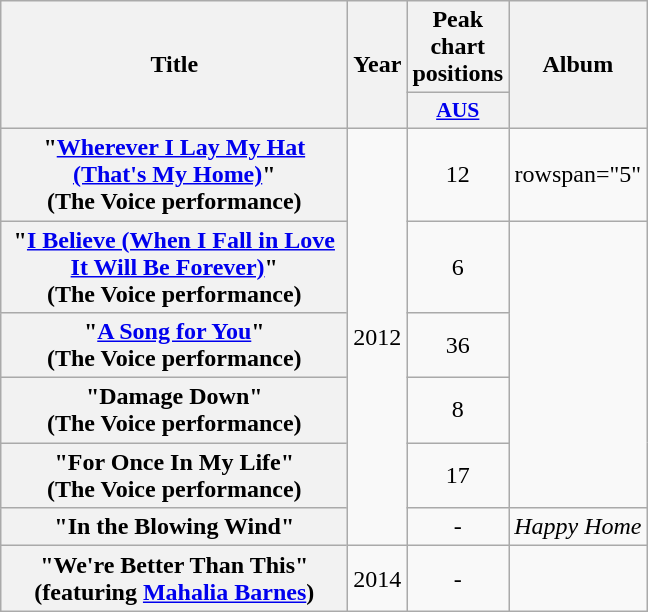<table class="wikitable plainrowheaders" style="text-align:center;" border="1">
<tr>
<th scope="col" rowspan="2" style="width:14em;">Title</th>
<th scope="col" rowspan="2">Year</th>
<th scope="col" colspan="1">Peak chart positions</th>
<th scope="col" rowspan="2">Album</th>
</tr>
<tr>
<th scope="col" style="width:3em;font-size:90%;"><a href='#'>AUS</a><br></th>
</tr>
<tr>
<th scope="row">"<a href='#'>Wherever I Lay My Hat (That's My Home)</a>"<br> (The Voice performance)</th>
<td rowspan="6">2012</td>
<td>12</td>
<td>rowspan="5" </td>
</tr>
<tr>
<th scope="row">"<a href='#'>I Believe (When I Fall in Love It Will Be Forever)</a>"<br> (The Voice performance)</th>
<td>6</td>
</tr>
<tr>
<th scope="row">"<a href='#'>A Song for You</a>"<br> (The Voice performance)</th>
<td>36</td>
</tr>
<tr>
<th scope="row">"Damage Down"<br> (The Voice performance)</th>
<td>8</td>
</tr>
<tr>
<th scope="row">"For Once In My Life"<br> (The Voice performance)</th>
<td>17</td>
</tr>
<tr>
<th scope="row">"In the Blowing Wind"</th>
<td>-</td>
<td><em>Happy Home</em></td>
</tr>
<tr>
<th scope="row">"We're Better Than This" <br> (featuring <a href='#'>Mahalia Barnes</a>)</th>
<td rowspan="1">2014</td>
<td>-</td>
<td></td>
</tr>
</table>
